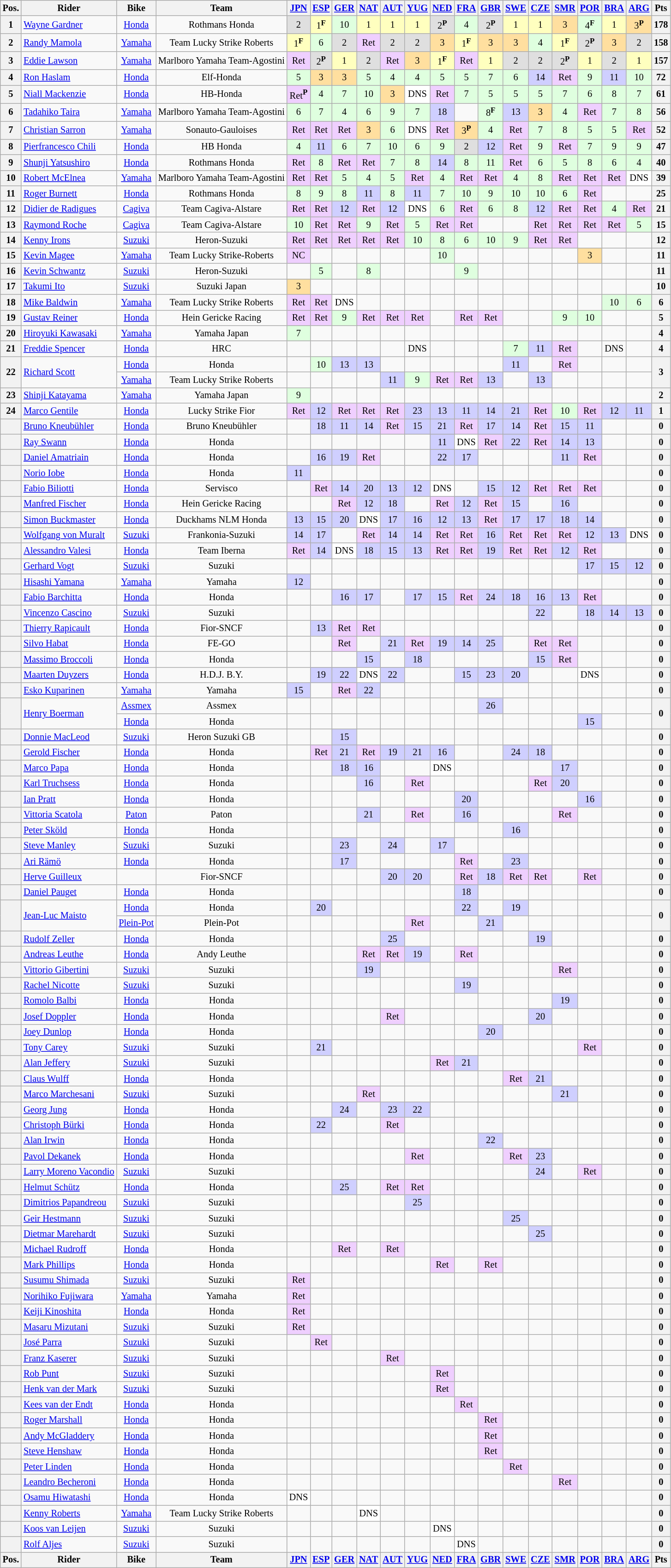<table class="wikitable" style="font-size:85%; text-align:center;">
<tr valign="top">
<th valign="middle">Pos.</th>
<th valign="middle">Rider</th>
<th valign="middle">Bike</th>
<th valign="middle">Team</th>
<th><a href='#'>JPN</a><br></th>
<th><a href='#'>ESP</a><br></th>
<th><a href='#'>GER</a><br></th>
<th><a href='#'>NAT</a><br></th>
<th><a href='#'>AUT</a><br></th>
<th><a href='#'>YUG</a><br></th>
<th><a href='#'>NED</a><br></th>
<th><a href='#'>FRA</a><br></th>
<th><a href='#'>GBR</a><br></th>
<th><a href='#'>SWE</a><br></th>
<th><a href='#'>CZE</a><br></th>
<th><a href='#'>SMR</a><br></th>
<th><a href='#'>POR</a><br></th>
<th><a href='#'>BRA</a><br></th>
<th><a href='#'>ARG</a><br></th>
<th valign="middle">Pts</th>
</tr>
<tr>
<th>1</th>
<td align=left> <a href='#'>Wayne Gardner</a></td>
<td><a href='#'>Honda</a></td>
<td>Rothmans Honda</td>
<td style="background:#dfdfdf;">2</td>
<td style="background:#ffffbf;">1<strong><sup>F</sup></strong></td>
<td style="background:#dfffdf;">10</td>
<td style="background:#ffffbf;">1</td>
<td style="background:#ffffbf;">1</td>
<td style="background:#ffffbf;">1</td>
<td style="background:#dfdfdf;">2<strong><sup>P</sup></strong></td>
<td style="background:#dfffdf;">4</td>
<td style="background:#dfdfdf;">2<strong><sup>P</sup></strong></td>
<td style="background:#ffffbf;">1</td>
<td style="background:#ffffbf;">1</td>
<td style="background:#ffdf9f;">3</td>
<td style="background:#dfffdf;">4<strong><sup>F</sup></strong></td>
<td style="background:#ffffbf;">1</td>
<td style="background:#ffdf9f;">3<strong><sup>P</sup></strong></td>
<th>178</th>
</tr>
<tr>
<th>2</th>
<td align="left" nowrap=""> <a href='#'>Randy Mamola</a></td>
<td><a href='#'>Yamaha</a></td>
<td>Team Lucky Strike Roberts</td>
<td style="background:#ffffbf;">1<strong><sup>F</sup></strong></td>
<td style="background:#dfffdf;">6</td>
<td style="background:#dfdfdf;">2</td>
<td style="background:#efcfff;">Ret</td>
<td style="background:#dfdfdf;">2</td>
<td style="background:#dfdfdf;">2</td>
<td style="background:#ffdf9f;">3</td>
<td style="background:#ffffbf;">1<strong><sup>F</sup></strong></td>
<td style="background:#ffdf9f;">3</td>
<td style="background:#ffdf9f;">3</td>
<td style="background:#dfffdf;">4</td>
<td style="background:#ffffbf;">1<strong><sup>F</sup></strong></td>
<td style="background:#dfdfdf;">2<strong><sup>P</sup></strong></td>
<td style="background:#ffdf9f;">3</td>
<td style="background:#dfdfdf;">2</td>
<th>158</th>
</tr>
<tr>
<th>3</th>
<td align=left> <a href='#'>Eddie Lawson</a></td>
<td><a href='#'>Yamaha</a></td>
<td>Marlboro Yamaha Team-Agostini</td>
<td style="background:#efcfff;">Ret</td>
<td style="background:#dfdfdf;">2<strong><sup>P</sup></strong></td>
<td style="background:#ffffbf;">1</td>
<td style="background:#dfdfdf;">2</td>
<td style="background:#efcfff;">Ret</td>
<td style="background:#ffdf9f;">3</td>
<td style="background:#ffffbf;">1<strong><sup>F</sup></strong></td>
<td style="background:#efcfff;">Ret</td>
<td style="background:#ffffbf;">1</td>
<td style="background:#dfdfdf;">2</td>
<td style="background:#dfdfdf;">2</td>
<td style="background:#dfdfdf;">2<strong><sup>P</sup></strong></td>
<td style="background:#ffffbf;">1</td>
<td style="background:#dfdfdf;">2</td>
<td style="background:#ffffbf;">1</td>
<th>157</th>
</tr>
<tr>
<th>4</th>
<td align=left> <a href='#'>Ron Haslam</a></td>
<td><a href='#'>Honda</a></td>
<td>Elf-Honda</td>
<td style="background:#dfffdf;">5</td>
<td style="background:#ffdf9f;">3</td>
<td style="background:#ffdf9f;">3</td>
<td style="background:#dfffdf;">5</td>
<td style="background:#dfffdf;">4</td>
<td style="background:#dfffdf;">4</td>
<td style="background:#dfffdf;">5</td>
<td style="background:#dfffdf;">5</td>
<td style="background:#dfffdf;">7</td>
<td style="background:#dfffdf;">6</td>
<td style="background:#cfcfff;">14</td>
<td style="background:#efcfff;">Ret</td>
<td style="background:#dfffdf;">9</td>
<td style="background:#cfcfff;">11</td>
<td style="background:#dfffdf;">10</td>
<th>72</th>
</tr>
<tr>
<th>5</th>
<td align="left"> <a href='#'>Niall Mackenzie</a></td>
<td><a href='#'>Honda</a></td>
<td>HB-Honda</td>
<td style="background:#efcfff;">Ret<strong><sup>P</sup></strong></td>
<td style="background:#dfffdf;">4</td>
<td style="background:#dfffdf;">7</td>
<td style="background:#dfffdf;">10</td>
<td style="background:#ffdf9f;">3</td>
<td style="background:#FFFFFF;">DNS</td>
<td style="background:#efcfff;">Ret</td>
<td style="background:#dfffdf;">7</td>
<td style="background:#dfffdf;">5</td>
<td style="background:#dfffdf;">5</td>
<td style="background:#dfffdf;">5</td>
<td style="background:#dfffdf;">7</td>
<td style="background:#dfffdf;">6</td>
<td style="background:#dfffdf;">8</td>
<td style="background:#dfffdf;">7</td>
<th>61</th>
</tr>
<tr>
<th>6</th>
<td align=left> <a href='#'>Tadahiko Taira</a></td>
<td><a href='#'>Yamaha</a></td>
<td>Marlboro Yamaha Team-Agostini</td>
<td style="background:#dfffdf;">6</td>
<td style="background:#dfffdf;">7</td>
<td style="background:#dfffdf;">4</td>
<td style="background:#dfffdf;">6</td>
<td style="background:#dfffdf;">9</td>
<td style="background:#dfffdf;">7</td>
<td style="background:#cfcfff;">18</td>
<td style="background:#;"></td>
<td style="background:#dfffdf;">8<strong><sup>F</sup></strong></td>
<td style="background:#cfcfff;">13</td>
<td style="background:#ffdf9f;">3</td>
<td style="background:#dfffdf;">4</td>
<td style="background:#efcfff;">Ret</td>
<td style="background:#dfffdf;">7</td>
<td style="background:#dfffdf;">8</td>
<th>56</th>
</tr>
<tr>
<th>7</th>
<td align="left"> <a href='#'>Christian Sarron</a></td>
<td><a href='#'>Yamaha</a></td>
<td>Sonauto-Gauloises</td>
<td style="background:#efcfff;">Ret</td>
<td style="background:#efcfff;">Ret</td>
<td style="background:#efcfff;">Ret</td>
<td style="background:#ffdf9f;">3</td>
<td style="background:#dfffdf;">6</td>
<td style="background:#ffffff;">DNS</td>
<td style="background:#efcfff;">Ret</td>
<td style="background:#ffdf9f;">3<strong><sup>P</sup></strong></td>
<td style="background:#dfffdf;">4</td>
<td style="background:#efcfff;">Ret</td>
<td style="background:#dfffdf;">7</td>
<td style="background:#dfffdf;">8</td>
<td style="background:#dfffdf;">5</td>
<td style="background:#dfffdf;">5</td>
<td style="background:#efcfff;">Ret</td>
<th>52</th>
</tr>
<tr>
<th>8</th>
<td align="left"> <a href='#'>Pierfrancesco Chili</a></td>
<td><a href='#'>Honda</a></td>
<td>HB Honda</td>
<td style="background:#dfffdf;">4</td>
<td style="background:#cfcfff;">11</td>
<td style="background:#dfffdf;">6</td>
<td style="background:#dfffdf;">7</td>
<td style="background:#dfffdf;">10</td>
<td style="background:#dfffdf;">6</td>
<td style="background:#dfffdf;">9</td>
<td style="background:#dfdfdf;">2</td>
<td style="background:#cfcfff;">12</td>
<td style="background:#efcfff;">Ret</td>
<td style="background:#dfffdf;">9</td>
<td style="background:#efcfff;">Ret</td>
<td style="background:#dfffdf;">7</td>
<td style="background:#dfffdf;">9</td>
<td style="background:#dfffdf;">9</td>
<th>47</th>
</tr>
<tr>
<th>9</th>
<td align="left"> <a href='#'>Shunji Yatsushiro</a></td>
<td><a href='#'>Honda</a></td>
<td>Rothmans Honda</td>
<td style="background:#efcfff;">Ret</td>
<td style="background:#dfffdf;">8</td>
<td style="background:#efcfff;">Ret</td>
<td style="background:#efcfff;">Ret</td>
<td style="background:#dfffdf;">7</td>
<td style="background:#dfffdf;">8</td>
<td style="background:#cfcfff;">14</td>
<td style="background:#dfffdf;">8</td>
<td style="background:#dfffdf;">11</td>
<td style="background:#efcfff;">Ret</td>
<td style="background:#dfffdf;">6</td>
<td style="background:#dfffdf;">5</td>
<td style="background:#dfffdf;">8</td>
<td style="background:#dfffdf;">6</td>
<td style="background:#dfffdf;">4</td>
<th>40</th>
</tr>
<tr>
<th>10</th>
<td align="left"> <a href='#'>Robert McElnea</a></td>
<td><a href='#'>Yamaha</a></td>
<td>Marlboro Yamaha Team-Agostini</td>
<td style="background:#efcfff;">Ret</td>
<td style="background:#efcfff;">Ret</td>
<td style="background:#dfffdf;">5</td>
<td style="background:#dfffdf;">4</td>
<td style="background:#dfffdf;">5</td>
<td style="background:#efcfff;">Ret</td>
<td style="background:#dfffdf;">4</td>
<td style="background:#efcfff;">Ret</td>
<td style="background:#efcfff;">Ret</td>
<td style="background:#dfffdf;">4</td>
<td style="background:#dfffdf;">8</td>
<td style="background:#efcfff;">Ret</td>
<td style="background:#efcfff;">Ret</td>
<td style="background:#efcfff;">Ret</td>
<td style="background:#ffffff;">DNS</td>
<th>39</th>
</tr>
<tr>
<th>11</th>
<td align=left> <a href='#'>Roger Burnett</a></td>
<td><a href='#'>Honda</a></td>
<td>Rothmans Honda</td>
<td style="background:#dfffdf;">8</td>
<td style="background:#dfffdf;">9</td>
<td style="background:#dfffdf;">8</td>
<td style="background:#cfcfff;">11</td>
<td style="background:#dfffdf;">8</td>
<td style="background:#cfcfff;">11</td>
<td style="background:#dfffdf;">7</td>
<td style="background:#dfffdf;">10</td>
<td style="background:#dfffdf;">9</td>
<td style="background:#dfffdf;">10</td>
<td style="background:#dfffdf;">10</td>
<td style="background:#dfffdf;">6</td>
<td style="background:#efcfff;">Ret</td>
<td style="background:#;"></td>
<td style="background:#;"></td>
<th>25</th>
</tr>
<tr>
<th>12</th>
<td align="left"> <a href='#'>Didier de Radigues</a></td>
<td><a href='#'>Cagiva</a></td>
<td>Team Cagiva-Alstare</td>
<td style="background:#efcfff;">Ret</td>
<td style="background:#efcfff;">Ret</td>
<td style="background:#cfcfff;">12</td>
<td style="background:#efcfff;">Ret</td>
<td style="background:#cfcfff;">12</td>
<td style="background:#ffffff;">DNS</td>
<td style="background:#dfffdf;">6</td>
<td style="background:#efcfff;">Ret</td>
<td style="background:#dfffdf;">6</td>
<td style="background:#dfffdf;">8</td>
<td style="background:#cfcfff;">12</td>
<td style="background:#efcfff;">Ret</td>
<td style="background:#efcfff;">Ret</td>
<td style="background:#dfffdf;">4</td>
<td style="background:#efcfff;">Ret</td>
<th>21</th>
</tr>
<tr>
<th>13</th>
<td align="left"> <a href='#'>Raymond Roche</a></td>
<td><a href='#'>Cagiva</a></td>
<td>Team Cagiva-Alstare</td>
<td style="background:#dfffdf;">10</td>
<td style="background:#efcfff;">Ret</td>
<td style="background:#efcfff;">Ret</td>
<td style="background:#dfffdf;">9</td>
<td style="background:#efcfff;">Ret</td>
<td style="background:#dfffdf;">5</td>
<td style="background:#efcfff;">Ret</td>
<td style="background:#efcfff;">Ret</td>
<td style="background:#;"></td>
<td style="background:#;"></td>
<td style="background:#efcfff;">Ret</td>
<td style="background:#efcfff;">Ret</td>
<td style="background:#efcfff;">Ret</td>
<td style="background:#efcfff;">Ret</td>
<td style="background:#dfffdf;">5</td>
<th>15</th>
</tr>
<tr>
<th>14</th>
<td style="background;" align=left> <a href='#'>Kenny Irons</a></td>
<td><a href='#'>Suzuki</a></td>
<td>Heron-Suzuki</td>
<td style="background:#efcfff;">Ret</td>
<td style="background:#efcfff;">Ret</td>
<td style="background:#efcfff;">Ret</td>
<td style="background:#efcfff;">Ret</td>
<td style="background:#efcfff;">Ret</td>
<td style="background:#dfffdf;">10</td>
<td style="background:#dfffdf;">8</td>
<td style="background:#dfffdf;">6</td>
<td style="background:#dfffdf;">10</td>
<td style="background:#dfffdf;">9</td>
<td style="background:#efcfff;">Ret</td>
<td style="background:#efcfff;">Ret</td>
<td style="background:#;"></td>
<td style="background:#;"></td>
<td style="background:#;"></td>
<th>12</th>
</tr>
<tr>
<th>15</th>
<td align="left"> <a href='#'>Kevin Magee</a></td>
<td><a href='#'>Yamaha</a></td>
<td>Team Lucky Strike-Roberts</td>
<td style="background:#efcfff;">NC</td>
<td style="background:#;"></td>
<td style="background:#;"></td>
<td style="background:#;"></td>
<td style="background:#;"></td>
<td style="background:#;"></td>
<td style="background:#dffddf;">10</td>
<td style="background:#;"></td>
<td style="background:#;"></td>
<td style="background:#;"></td>
<td style="background:#;"></td>
<td style="background:#;"></td>
<td style="background:#ffdf9f;">3</td>
<td style="background:#;"></td>
<td style="background:#;"></td>
<th>11</th>
</tr>
<tr>
<th>16</th>
<td align="left"> <a href='#'>Kevin Schwantz</a></td>
<td><a href='#'>Suzuki</a></td>
<td>Heron-Suzuki</td>
<td style="background:#;"></td>
<td style="background:#dfffdf;">5</td>
<td style="background:#;"></td>
<td style="background:#dfffdf;">8</td>
<td style="background:#;"></td>
<td style="background:#;"></td>
<td style="background:#;"></td>
<td style="background:#dfffdf;">9</td>
<td style="background:#;"></td>
<td style="background:#;"></td>
<td style="background:#;"></td>
<td style="background:#;"></td>
<td style="background:#;"></td>
<td style="background:#;"></td>
<td style="background:#;"></td>
<th>11</th>
</tr>
<tr>
<th>17</th>
<td align=left> <a href='#'>Takumi Ito</a></td>
<td><a href='#'>Suzuki</a></td>
<td>Suzuki Japan</td>
<td style="background:#ffdf9f;">3</td>
<td style="background:#;"></td>
<td style="background:#;"></td>
<td style="background:#;"></td>
<td style="background:#;"></td>
<td style="background:#;"></td>
<td style="background:#;"></td>
<td style="background:#;"></td>
<td style="background:#;"></td>
<td style="background:#;"></td>
<td style="background:#;"></td>
<td style="background:#;"></td>
<td style="background:#;"></td>
<td style="background:#;"></td>
<td style="background:#;"></td>
<th>10</th>
</tr>
<tr>
<th>18</th>
<td align="left"> <a href='#'>Mike Baldwin</a></td>
<td><a href='#'>Yamaha</a></td>
<td>Team Lucky Strike Roberts</td>
<td style="background:#efcfff;">Ret</td>
<td style="background:#efcfff;">Ret</td>
<td style="background:#ffffff;">DNS</td>
<td style="background:#;"></td>
<td style="background:#;"></td>
<td style="background:#;"></td>
<td style="background:#;"></td>
<td style="background:#;"></td>
<td style="background:#;"></td>
<td style="background:#;"></td>
<td style="background:#;"></td>
<td style="background:#;"></td>
<td style="background:#;"></td>
<td style="background:#dffddf;">10</td>
<td style="background:#dffddf;">6</td>
<th>6</th>
</tr>
<tr>
<th>19</th>
<td align="left"> <a href='#'>Gustav Reiner</a></td>
<td><a href='#'>Honda</a></td>
<td>Hein Gericke Racing</td>
<td style="background:#efcfff;">Ret</td>
<td style="background:#efcfff;">Ret</td>
<td style="background:#dfffdf;">9</td>
<td style="background:#efcfff;">Ret</td>
<td style="background:#efcfff;">Ret</td>
<td style="background:#efcfff;">Ret</td>
<td></td>
<td style="background:#efcfff;">Ret</td>
<td style="background:#efcfff;">Ret</td>
<td></td>
<td style="background:#;"></td>
<td style="background:#dfffdf;">9</td>
<td style="background:#dfffdf;">10</td>
<td style="background:#;"></td>
<td style="background:#;"></td>
<th>5</th>
</tr>
<tr>
<th>20</th>
<td align="left"> <a href='#'>Hiroyuki Kawasaki</a></td>
<td><a href='#'>Yamaha</a></td>
<td>Yamaha Japan</td>
<td style="background:#dfffdf;">7</td>
<td style="background:#;"></td>
<td style="background:#;"></td>
<td style="background:#;"></td>
<td style="background:#;"></td>
<td style="background:#;"></td>
<td style="background:#;"></td>
<td style="background:#;"></td>
<td style="background:#;"></td>
<td style="background:#;"></td>
<td style="background:#;"></td>
<td style="background:#;"></td>
<td style="background:#;"></td>
<td style="background:#;"></td>
<td style="background:#;"></td>
<th>4</th>
</tr>
<tr>
<th>21</th>
<td align=left> <a href='#'>Freddie Spencer</a></td>
<td><a href='#'>Honda</a></td>
<td>HRC</td>
<td style="background:#;"></td>
<td style="background:#;"></td>
<td style="background:#;"></td>
<td style="background:#;"></td>
<td style="background:#;"></td>
<td style="background:#FFFFF;">DNS</td>
<td style="background:#;"></td>
<td style="background:#;"></td>
<td style="background:#;"></td>
<td style="background:#dfffdf;">7</td>
<td style="background:#cfcfff;">11</td>
<td style="background:#efcfff;">Ret</td>
<td style="background:#;"></td>
<td style="background:#FFFFF;">DNS</td>
<td style="background:#;"></td>
<th>4</th>
</tr>
<tr>
<th rowspan=2>22</th>
<td rowspan=2 align=left> <a href='#'>Richard Scott</a></td>
<td><a href='#'>Honda</a></td>
<td>Honda</td>
<td></td>
<td style="background:#dfffdf;">10</td>
<td style="background:#cfcfff;">13</td>
<td style="background:#cfcfff;">13</td>
<td></td>
<td></td>
<td></td>
<td></td>
<td></td>
<td style="background:#cfcfff;">11</td>
<td></td>
<td style="background:#efcfff;">Ret</td>
<td></td>
<td></td>
<td></td>
<th rowspan=2>3</th>
</tr>
<tr>
<td><a href='#'>Yamaha</a></td>
<td>Team Lucky Strike Roberts</td>
<td></td>
<td></td>
<td></td>
<td></td>
<td style="background:#cfcfff;">11</td>
<td style="background:#dfffdf;">9</td>
<td style="background:#efcfff;">Ret</td>
<td style="background:#efcfff;">Ret</td>
<td style="background:#cfcfff;">13</td>
<td></td>
<td style="background:#cfcfff;">13</td>
<td></td>
<td></td>
<td></td>
</tr>
<tr>
<th>23</th>
<td align=left> <a href='#'>Shinji Katayama</a></td>
<td><a href='#'>Yamaha</a></td>
<td>Yamaha Japan</td>
<td style="background:#dfffdf;">9</td>
<td style="background:#;"></td>
<td style="background:#;"></td>
<td style="background:#;"></td>
<td style="background:#;"></td>
<td style="background:#;"></td>
<td style="background:#;"></td>
<td style="background:#;"></td>
<td style="background:#;"></td>
<td style="background:#;"></td>
<td style="background:#;"></td>
<td style="background:#;"></td>
<td style="background:#;"></td>
<td style="background:#;"></td>
<td style="background:#;"></td>
<th>2</th>
</tr>
<tr>
<th>24</th>
<td align="left"> <a href='#'>Marco Gentile</a></td>
<td><a href='#'>Honda</a></td>
<td>Lucky Strike Fior</td>
<td style="background:#efcfff;">Ret</td>
<td style="background:#cfcfff;">12</td>
<td style="background:#efcfff;">Ret</td>
<td style="background:#efcfff;">Ret</td>
<td style="background:#efcfff;">Ret</td>
<td style="background:#cfcfff;">23</td>
<td style="background:#cfcfff;">13</td>
<td style="background:#cfcfff;">11</td>
<td style="background:#cfcfff;">14</td>
<td style="background:#cfcfff;">21</td>
<td style="background:#efcfff;">Ret</td>
<td style="background:#dfffdf;">10</td>
<td style="background:#efcfff;">Ret</td>
<td style="background:#cfcfff;">12</td>
<td style="background:#cfcfff;">11</td>
<th>1</th>
</tr>
<tr>
<th></th>
<td align=left> <a href='#'>Bruno Kneubühler</a></td>
<td><a href='#'>Honda</a></td>
<td>Bruno Kneubühler</td>
<td></td>
<td style="background:#cfcfff;">18</td>
<td style="background:#cfcfff;">11</td>
<td style="background:#cfcfff;">14</td>
<td style="background:#efcfff;">Ret</td>
<td style="background:#cfcfff;">15</td>
<td style="background:#cfcfff;">21</td>
<td style="background:#efcfff;">Ret</td>
<td style="background:#cfcfff;">17</td>
<td style="background:#cfcfff;">14</td>
<td style="background:#efcfff;">Ret</td>
<td style="background:#cfcfff;">15</td>
<td style="background:#cfcfff;">11</td>
<td></td>
<td></td>
<th>0</th>
</tr>
<tr>
<th></th>
<td align=left> <a href='#'>Ray Swann</a></td>
<td><a href='#'>Honda</a></td>
<td>Honda</td>
<td></td>
<td></td>
<td></td>
<td></td>
<td></td>
<td></td>
<td style="background:#cfcfff;">11</td>
<td style="background:#ffffff;">DNS</td>
<td style="background:#efcfff;">Ret</td>
<td style="background:#cfcfff;">22</td>
<td style="background:#efcfff;">Ret</td>
<td style="background:#cfcfff;">14</td>
<td style="background:#cfcfff;">13</td>
<td></td>
<td></td>
<th>0</th>
</tr>
<tr>
<th></th>
<td align=left> <a href='#'>Daniel Amatriain</a></td>
<td><a href='#'>Honda</a></td>
<td>Honda</td>
<td></td>
<td style="background:#cfcfff;">16</td>
<td style="background:#cfcfff;">19</td>
<td style="background:#efcfff;">Ret</td>
<td></td>
<td></td>
<td style="background:#cfcfff;">22</td>
<td style="background:#cfcfff;">17</td>
<td></td>
<td></td>
<td></td>
<td style="background:#cfcfff;">11</td>
<td style="background:#efcfff;">Ret</td>
<td></td>
<td></td>
<th>0</th>
</tr>
<tr>
<th></th>
<td align=left> <a href='#'>Norio Iobe</a></td>
<td><a href='#'>Honda</a></td>
<td>Honda</td>
<td style="background:#cfcfff;">11</td>
<td></td>
<td></td>
<td></td>
<td></td>
<td></td>
<td></td>
<td></td>
<td></td>
<td></td>
<td></td>
<td></td>
<td></td>
<td></td>
<td></td>
<th>0</th>
</tr>
<tr>
<th></th>
<td align=left> <a href='#'>Fabio Biliotti</a></td>
<td><a href='#'>Honda</a></td>
<td>Servisco</td>
<td></td>
<td style="background:#efcfff;">Ret</td>
<td style="background:#cfcfff;">14</td>
<td style="background:#cfcfff;">20</td>
<td style="background:#cfcfff;">13</td>
<td style="background:#cfcfff;">12</td>
<td style="background:#ffffff;">DNS</td>
<td></td>
<td style="background:#cfcfff;">15</td>
<td style="background:#cfcfff;">12</td>
<td style="background:#efcfff;">Ret</td>
<td style="background:#efcfff;">Ret</td>
<td style="background:#efcfff;">Ret</td>
<td></td>
<td></td>
<th>0</th>
</tr>
<tr>
<th></th>
<td align=left> <a href='#'>Manfred Fischer</a></td>
<td><a href='#'>Honda</a></td>
<td>Hein Gericke Racing</td>
<td></td>
<td></td>
<td style="background:#efcfff;">Ret</td>
<td style="background:#cfcfff;">12</td>
<td style="background:#cfcfff;">18</td>
<td></td>
<td style="background:#efcfff;">Ret</td>
<td style="background:#cfcfff;">12</td>
<td style="background:#efcfff;">Ret</td>
<td style="background:#cfcfff;">15</td>
<td></td>
<td style="background:#cfcfff;">16</td>
<td></td>
<td></td>
<td></td>
<th>0</th>
</tr>
<tr>
<th></th>
<td align=left> <a href='#'>Simon Buckmaster</a></td>
<td><a href='#'>Honda</a></td>
<td>Duckhams NLM Honda</td>
<td style="background:#cfcfff;">13</td>
<td style="background:#cfcfff;">15</td>
<td style="background:#cfcfff;">20</td>
<td style="background:#ffffff;">DNS</td>
<td style="background:#cfcfff;">17</td>
<td style="background:#cfcfff;">16</td>
<td style="background:#cfcfff;">12</td>
<td style="background:#cfcfff;">13</td>
<td style="background:#efcfff;">Ret</td>
<td style="background:#cfcfff;">17</td>
<td style="background:#cfcfff;">17</td>
<td style="background:#cfcfff;">18</td>
<td style="background:#cfcfff;">14</td>
<td></td>
<td></td>
<th>0</th>
</tr>
<tr>
<th></th>
<td align=left> <a href='#'>Wolfgang von Muralt</a></td>
<td><a href='#'>Suzuki</a></td>
<td>Frankonia-Suzuki</td>
<td style="background:#cfcfff;">14</td>
<td style="background:#cfcfff;">17</td>
<td></td>
<td style="background:#efcfff;">Ret</td>
<td style="background:#cfcfff;">14</td>
<td style="background:#cfcfff;">14</td>
<td style="background:#efcfff;">Ret</td>
<td style="background:#efcfff;">Ret</td>
<td style="background:#cfcfff;">16</td>
<td style="background:#efcfff;">Ret</td>
<td style="background:#efcfff;">Ret</td>
<td style="background:#efcfff;">Ret</td>
<td style="background:#cfcfff;">12</td>
<td style="background:#cfcfff;">13</td>
<td style="background:#ffffff;">DNS</td>
<th>0</th>
</tr>
<tr>
<th></th>
<td align=left> <a href='#'>Alessandro Valesi</a></td>
<td><a href='#'>Honda</a></td>
<td>Team Iberna</td>
<td style="background:#efcfff;">Ret</td>
<td style="background:#cfcfff;">14</td>
<td style="background:#ffffff;">DNS</td>
<td style="background:#cfcfff;">18</td>
<td style="background:#cfcfff;">15</td>
<td style="background:#cfcfff;">13</td>
<td style="background:#efcfff;">Ret</td>
<td style="background:#efcfff;">Ret</td>
<td style="background:#cfcfff;">19</td>
<td style="background:#efcfff;">Ret</td>
<td style="background:#efcfff;">Ret</td>
<td style="background:#cfcfff;">12</td>
<td style="background:#efcfff;">Ret</td>
<td></td>
<td></td>
<th>0</th>
</tr>
<tr>
<th></th>
<td align=left> <a href='#'>Gerhard Vogt</a></td>
<td><a href='#'>Suzuki</a></td>
<td>Suzuki</td>
<td></td>
<td></td>
<td></td>
<td></td>
<td></td>
<td></td>
<td></td>
<td></td>
<td></td>
<td></td>
<td></td>
<td></td>
<td style="background:#cfcfff;">17</td>
<td style="background:#cfcfff;">15</td>
<td style="background:#cfcfff;">12</td>
<th>0</th>
</tr>
<tr>
<th></th>
<td align=left> <a href='#'>Hisashi Yamana</a></td>
<td><a href='#'>Yamaha</a></td>
<td>Yamaha</td>
<td style="background:#cfcfff;">12</td>
<td></td>
<td></td>
<td></td>
<td></td>
<td></td>
<td></td>
<td></td>
<td></td>
<td></td>
<td></td>
<td></td>
<td></td>
<td></td>
<td></td>
<th>0</th>
</tr>
<tr>
<th></th>
<td align=left> <a href='#'>Fabio Barchitta</a></td>
<td><a href='#'>Honda</a></td>
<td>Honda</td>
<td></td>
<td></td>
<td style="background:#cfcfff;">16</td>
<td style="background:#cfcfff;">17</td>
<td></td>
<td style="background:#cfcfff;">17</td>
<td style="background:#cfcfff;">15</td>
<td style="background:#efcfff;">Ret</td>
<td style="background:#cfcfff;">24</td>
<td style="background:#cfcfff;">18</td>
<td style="background:#cfcfff;">16</td>
<td style="background:#cfcfff;">13</td>
<td style="background:#efcfff;">Ret</td>
<td></td>
<td></td>
<th>0</th>
</tr>
<tr>
<th></th>
<td align=left> <a href='#'>Vincenzo Cascino</a></td>
<td><a href='#'>Suzuki</a></td>
<td>Suzuki</td>
<td></td>
<td></td>
<td></td>
<td></td>
<td></td>
<td></td>
<td></td>
<td></td>
<td></td>
<td></td>
<td style="background:#cfcfff;">22</td>
<td></td>
<td style="background:#cfcfff;">18</td>
<td style="background:#cfcfff;">14</td>
<td style="background:#cfcfff;">13</td>
<th>0</th>
</tr>
<tr>
<th></th>
<td align=left> <a href='#'>Thierry Rapicault</a></td>
<td><a href='#'>Honda</a></td>
<td>Fior-SNCF</td>
<td></td>
<td style="background:#cfcfff;">13</td>
<td style="background:#efcfff;">Ret</td>
<td style="background:#efcfff;">Ret</td>
<td></td>
<td></td>
<td></td>
<td></td>
<td></td>
<td></td>
<td></td>
<td></td>
<td></td>
<td></td>
<td></td>
<th>0</th>
</tr>
<tr>
<th></th>
<td align=left> <a href='#'>Silvo Habat</a></td>
<td><a href='#'>Honda</a></td>
<td>FE-GO</td>
<td></td>
<td></td>
<td style="background:#efcfff;">Ret</td>
<td></td>
<td style="background:#cfcfff;">21</td>
<td style="background:#efcfff;">Ret</td>
<td style="background:#cfcfff;">19</td>
<td style="background:#cfcfff;">14</td>
<td style="background:#cfcfff;">25</td>
<td></td>
<td style="background:#efcfff;">Ret</td>
<td style="background:#efcfff;">Ret</td>
<td></td>
<td></td>
<td></td>
<th>0</th>
</tr>
<tr>
<th></th>
<td align=left> <a href='#'>Massimo Broccoli</a></td>
<td><a href='#'>Honda</a></td>
<td>Honda</td>
<td></td>
<td></td>
<td></td>
<td style="background:#cfcfff;">15</td>
<td></td>
<td style="background:#cfcfff;">18</td>
<td></td>
<td></td>
<td></td>
<td></td>
<td style="background:#cfcfff;">15</td>
<td style="background:#efcfff;">Ret</td>
<td></td>
<td></td>
<td></td>
<th>0</th>
</tr>
<tr>
<th></th>
<td align=left> <a href='#'>Maarten Duyzers</a></td>
<td><a href='#'>Honda</a></td>
<td>H.D.J. B.Y.</td>
<td></td>
<td style="background:#cfcfff;">19</td>
<td style="background:#cfcfff;">22</td>
<td style="background:#ffffff;">DNS</td>
<td style="background:#cfcfff;">22</td>
<td></td>
<td></td>
<td style="background:#cfcfff;">15</td>
<td style="background:#cfcfff;">23</td>
<td style="background:#cfcfff;">20</td>
<td></td>
<td></td>
<td style="background:#ffffff;">DNS</td>
<td></td>
<td></td>
<th>0</th>
</tr>
<tr>
<th></th>
<td align=left> <a href='#'>Esko Kuparinen</a></td>
<td><a href='#'>Yamaha</a></td>
<td>Yamaha</td>
<td style="background:#cfcfff;">15</td>
<td></td>
<td style="background:#efcfff;">Ret</td>
<td style="background:#cfcfff;">22</td>
<td></td>
<td></td>
<td></td>
<td></td>
<td></td>
<td></td>
<td></td>
<td></td>
<td></td>
<td></td>
<td></td>
<th>0</th>
</tr>
<tr>
<th rowspan=2></th>
<td rowspan=2 align=left> <a href='#'>Henry Boerman</a></td>
<td><a href='#'>Assmex</a></td>
<td>Assmex</td>
<td></td>
<td></td>
<td></td>
<td></td>
<td></td>
<td></td>
<td></td>
<td></td>
<td style="background:#cfcfff;">26</td>
<td></td>
<td></td>
<td></td>
<td></td>
<td></td>
<td></td>
<th rowspan=2>0</th>
</tr>
<tr>
<td><a href='#'>Honda</a></td>
<td>Honda</td>
<td></td>
<td></td>
<td></td>
<td></td>
<td></td>
<td></td>
<td></td>
<td></td>
<td></td>
<td></td>
<td></td>
<td></td>
<td style="background:#cfcfff;">15</td>
<td></td>
<td></td>
</tr>
<tr>
<th></th>
<td align=left> <a href='#'>Donnie MacLeod</a></td>
<td><a href='#'>Suzuki</a></td>
<td>Heron Suzuki GB</td>
<td></td>
<td></td>
<td style="background:#cfcfff;">15</td>
<td></td>
<td></td>
<td></td>
<td></td>
<td></td>
<td></td>
<td></td>
<td></td>
<td></td>
<td></td>
<td></td>
<td></td>
<th>0</th>
</tr>
<tr>
<th></th>
<td align=left> <a href='#'>Gerold Fischer</a></td>
<td><a href='#'>Honda</a></td>
<td>Honda</td>
<td></td>
<td style="background:#efcfff;">Ret</td>
<td style="background:#cfcfff;">21</td>
<td style="background:#efcfff;">Ret</td>
<td style="background:#cfcfff;">19</td>
<td style="background:#cfcfff;">21</td>
<td style="background:#cfcfff;">16</td>
<td></td>
<td></td>
<td style="background:#cfcfff;">24</td>
<td style="background:#cfcfff;">18</td>
<td></td>
<td></td>
<td></td>
<td></td>
<th>0</th>
</tr>
<tr>
<th></th>
<td align=left> <a href='#'>Marco Papa</a></td>
<td><a href='#'>Honda</a></td>
<td>Honda</td>
<td></td>
<td></td>
<td style="background:#cfcfff;">18</td>
<td style="background:#cfcfff;">16</td>
<td></td>
<td></td>
<td style="background:#ffffff;">DNS</td>
<td></td>
<td></td>
<td></td>
<td></td>
<td style="background:#cfcfff;">17</td>
<td></td>
<td></td>
<td></td>
<th>0</th>
</tr>
<tr>
<th></th>
<td align=left> <a href='#'>Karl Truchsess</a></td>
<td><a href='#'>Honda</a></td>
<td>Honda</td>
<td></td>
<td></td>
<td></td>
<td style="background:#cfcfff;">16</td>
<td></td>
<td style="background:#efcfff;">Ret</td>
<td></td>
<td></td>
<td></td>
<td></td>
<td style="background:#efcfff;">Ret</td>
<td style="background:#cfcfff;">20</td>
<td></td>
<td></td>
<td></td>
<th>0</th>
</tr>
<tr>
<th></th>
<td align=left> <a href='#'>Ian Pratt</a></td>
<td><a href='#'>Honda</a></td>
<td>Honda</td>
<td></td>
<td></td>
<td></td>
<td></td>
<td></td>
<td></td>
<td></td>
<td style="background:#cfcfff;">20</td>
<td></td>
<td></td>
<td></td>
<td></td>
<td style="background:#cfcfff;">16</td>
<td></td>
<td></td>
<th>0</th>
</tr>
<tr>
<th></th>
<td align=left> <a href='#'>Vittoria Scatola</a></td>
<td><a href='#'>Paton</a></td>
<td>Paton</td>
<td></td>
<td></td>
<td></td>
<td style="background:#cfcfff;">21</td>
<td></td>
<td style="background:#efcfff;">Ret</td>
<td></td>
<td style="background:#cfcfff;">16</td>
<td></td>
<td></td>
<td></td>
<td style="background:#efcfff;">Ret</td>
<td></td>
<td></td>
<td></td>
<th>0</th>
</tr>
<tr>
<th></th>
<td align=left> <a href='#'>Peter Sköld</a></td>
<td><a href='#'>Honda</a></td>
<td>Honda</td>
<td></td>
<td></td>
<td></td>
<td></td>
<td></td>
<td></td>
<td></td>
<td></td>
<td></td>
<td style="background:#cfcfff;">16</td>
<td></td>
<td></td>
<td></td>
<td></td>
<td></td>
<th>0</th>
</tr>
<tr>
<th></th>
<td align=left> <a href='#'>Steve Manley</a></td>
<td><a href='#'>Suzuki</a></td>
<td>Suzuki</td>
<td></td>
<td></td>
<td style="background:#cfcfff;">23</td>
<td></td>
<td style="background:#cfcfff;">24</td>
<td></td>
<td style="background:#cfcfff;">17</td>
<td></td>
<td></td>
<td></td>
<td></td>
<td></td>
<td></td>
<td></td>
<td></td>
<th>0</th>
</tr>
<tr>
<th></th>
<td align=left> <a href='#'>Ari Rämö</a></td>
<td><a href='#'>Honda</a></td>
<td>Honda</td>
<td></td>
<td></td>
<td style="background:#cfcfff;">17</td>
<td></td>
<td></td>
<td></td>
<td></td>
<td style="background:#efcfff;">Ret</td>
<td></td>
<td style="background:#cfcfff;">23</td>
<td></td>
<td></td>
<td></td>
<td></td>
<td></td>
<th>0</th>
</tr>
<tr>
<th></th>
<td align=left> <a href='#'>Herve Guilleux</a></td>
<td></td>
<td>Fior-SNCF</td>
<td></td>
<td></td>
<td></td>
<td></td>
<td style="background:#cfcfff;">20</td>
<td style="background:#cfcfff;">20</td>
<td></td>
<td style="background:#efcfff;">Ret</td>
<td style="background:#cfcfff;">18</td>
<td style="background:#efcfff;">Ret</td>
<td style="background:#efcfff;">Ret</td>
<td></td>
<td style="background:#efcfff;">Ret</td>
<td></td>
<td></td>
<th>0</th>
</tr>
<tr>
<th></th>
<td align=left> <a href='#'>Daniel Pauget</a></td>
<td><a href='#'>Honda</a></td>
<td>Honda</td>
<td></td>
<td></td>
<td></td>
<td></td>
<td></td>
<td></td>
<td></td>
<td style="background:#cfcfff;">18</td>
<td></td>
<td></td>
<td></td>
<td></td>
<td></td>
<td></td>
<td></td>
<th>0</th>
</tr>
<tr>
<th rowspan=2></th>
<td rowspan=2 align=left> <a href='#'>Jean-Luc Maisto</a></td>
<td><a href='#'>Honda</a></td>
<td>Honda</td>
<td></td>
<td style="background:#cfcfff;">20</td>
<td></td>
<td></td>
<td></td>
<td></td>
<td></td>
<td style="background:#cfcfff;">22</td>
<td></td>
<td style="background:#cfcfff;">19</td>
<td></td>
<td></td>
<td></td>
<td></td>
<td></td>
<th rowspan=2>0</th>
</tr>
<tr>
<td><a href='#'>Plein-Pot</a></td>
<td>Plein-Pot</td>
<td></td>
<td></td>
<td></td>
<td></td>
<td></td>
<td style="background:#efcfff;">Ret</td>
<td></td>
<td></td>
<td style="background:#cfcfff;">21</td>
<td></td>
<td></td>
<td></td>
<td></td>
<td></td>
</tr>
<tr>
<th></th>
<td align=left> <a href='#'>Rudolf Zeller</a></td>
<td><a href='#'>Honda</a></td>
<td>Honda</td>
<td></td>
<td></td>
<td></td>
<td></td>
<td style="background:#cfcfff;">25</td>
<td></td>
<td></td>
<td></td>
<td></td>
<td></td>
<td style="background:#cfcfff;">19</td>
<td></td>
<td></td>
<td></td>
<td></td>
<th>0</th>
</tr>
<tr>
<th></th>
<td align=left> <a href='#'>Andreas Leuthe</a></td>
<td><a href='#'>Honda</a></td>
<td>Andy Leuthe</td>
<td></td>
<td></td>
<td></td>
<td style="background:#efcfff;">Ret</td>
<td style="background:#efcfff;">Ret</td>
<td style="background:#cfcfff;">19</td>
<td></td>
<td style="background:#efcfff;">Ret</td>
<td></td>
<td></td>
<td></td>
<td></td>
<td></td>
<td></td>
<td></td>
<th>0</th>
</tr>
<tr>
<th></th>
<td align=left> <a href='#'>Vittorio Gibertini</a></td>
<td><a href='#'>Suzuki</a></td>
<td>Suzuki</td>
<td></td>
<td></td>
<td></td>
<td style="background:#cfcfff;">19</td>
<td></td>
<td></td>
<td></td>
<td></td>
<td></td>
<td></td>
<td></td>
<td style="background:#efcfff;">Ret</td>
<td></td>
<td></td>
<td></td>
<th>0</th>
</tr>
<tr>
<th></th>
<td align=left> <a href='#'>Rachel Nicotte</a></td>
<td><a href='#'>Suzuki</a></td>
<td>Suzuki</td>
<td></td>
<td></td>
<td></td>
<td></td>
<td></td>
<td></td>
<td></td>
<td style="background:#cfcfff;">19</td>
<td></td>
<td></td>
<td></td>
<td></td>
<td></td>
<td></td>
<td></td>
<th>0</th>
</tr>
<tr>
<th></th>
<td align=left> <a href='#'>Romolo Balbi</a></td>
<td><a href='#'>Honda</a></td>
<td>Honda</td>
<td></td>
<td></td>
<td></td>
<td></td>
<td></td>
<td></td>
<td></td>
<td></td>
<td></td>
<td></td>
<td></td>
<td style="background:#cfcfff;">19</td>
<td></td>
<td></td>
<td></td>
<th>0</th>
</tr>
<tr>
<th></th>
<td align=left> <a href='#'>Josef Doppler</a></td>
<td><a href='#'>Honda</a></td>
<td>Honda</td>
<td></td>
<td></td>
<td></td>
<td></td>
<td style="background:#efcfff;">Ret</td>
<td></td>
<td></td>
<td></td>
<td></td>
<td></td>
<td style="background:#cfcfff;">20</td>
<td></td>
<td></td>
<td></td>
<td></td>
<th>0</th>
</tr>
<tr>
<th></th>
<td align=left> <a href='#'>Joey Dunlop</a></td>
<td><a href='#'>Honda</a></td>
<td>Honda</td>
<td></td>
<td></td>
<td></td>
<td></td>
<td></td>
<td></td>
<td></td>
<td></td>
<td style="background:#cfcfff;">20</td>
<td></td>
<td></td>
<td></td>
<td></td>
<td></td>
<td></td>
<th>0</th>
</tr>
<tr>
<th></th>
<td align=left> <a href='#'>Tony Carey</a></td>
<td><a href='#'>Suzuki</a></td>
<td>Suzuki</td>
<td></td>
<td style="background:#cfcfff;">21</td>
<td></td>
<td></td>
<td></td>
<td></td>
<td></td>
<td></td>
<td></td>
<td></td>
<td></td>
<td></td>
<td style="background:#efcfff;">Ret</td>
<td></td>
<td></td>
<th>0</th>
</tr>
<tr>
<th></th>
<td align=left> <a href='#'>Alan Jeffery</a></td>
<td><a href='#'>Suzuki</a></td>
<td>Suzuki</td>
<td></td>
<td></td>
<td></td>
<td></td>
<td></td>
<td></td>
<td style="background:#efcfff;">Ret</td>
<td style="background:#cfcfff;">21</td>
<td></td>
<td></td>
<td></td>
<td></td>
<td></td>
<td></td>
<td></td>
<th>0</th>
</tr>
<tr>
<th></th>
<td align=left> <a href='#'>Claus Wulff</a></td>
<td><a href='#'>Honda</a></td>
<td>Honda</td>
<td></td>
<td></td>
<td></td>
<td></td>
<td></td>
<td></td>
<td></td>
<td></td>
<td></td>
<td style="background:#efcfff;">Ret</td>
<td style="background:#cfcfff;">21</td>
<td></td>
<td></td>
<td></td>
<td></td>
<th>0</th>
</tr>
<tr>
<th></th>
<td align=left> <a href='#'>Marco Marchesani</a></td>
<td><a href='#'>Suzuki</a></td>
<td>Suzuki</td>
<td></td>
<td></td>
<td></td>
<td style="background:#efcfff;">Ret</td>
<td></td>
<td></td>
<td></td>
<td></td>
<td></td>
<td></td>
<td></td>
<td style="background:#cfcfff;">21</td>
<td></td>
<td></td>
<td></td>
<th>0</th>
</tr>
<tr>
<th></th>
<td align=left> <a href='#'>Georg Jung</a></td>
<td><a href='#'>Honda</a></td>
<td>Honda</td>
<td></td>
<td></td>
<td style="background:#cfcfff;">24</td>
<td></td>
<td style="background:#cfcfff;">23</td>
<td style="background:#cfcfff;">22</td>
<td></td>
<td></td>
<td></td>
<td></td>
<td></td>
<td></td>
<td></td>
<td></td>
<td></td>
<th>0</th>
</tr>
<tr>
<th></th>
<td align=left> <a href='#'>Christoph Bürki</a></td>
<td><a href='#'>Honda</a></td>
<td>Honda</td>
<td></td>
<td style="background:#cfcfff;">22</td>
<td></td>
<td></td>
<td style="background:#efcfff;">Ret</td>
<td></td>
<td></td>
<td></td>
<td></td>
<td></td>
<td></td>
<td></td>
<td></td>
<td></td>
<td></td>
<th>0</th>
</tr>
<tr>
<th></th>
<td align=left> <a href='#'>Alan Irwin</a></td>
<td><a href='#'>Honda</a></td>
<td>Honda</td>
<td></td>
<td></td>
<td></td>
<td></td>
<td></td>
<td></td>
<td></td>
<td></td>
<td style="background:#cfcfff;">22</td>
<td></td>
<td></td>
<td></td>
<td></td>
<td></td>
<td></td>
<th>0</th>
</tr>
<tr>
<th></th>
<td align=left> <a href='#'>Pavol Dekanek</a></td>
<td><a href='#'>Honda</a></td>
<td>Honda</td>
<td></td>
<td></td>
<td></td>
<td></td>
<td></td>
<td style="background:#efcfff;">Ret</td>
<td></td>
<td></td>
<td></td>
<td style="background:#efcfff;">Ret</td>
<td style="background:#cfcfff;">23</td>
<td></td>
<td></td>
<td></td>
<td></td>
<th>0</th>
</tr>
<tr>
<th></th>
<td align=left> <a href='#'>Larry Moreno Vacondio</a></td>
<td><a href='#'>Suzuki</a></td>
<td>Suzuki</td>
<td></td>
<td></td>
<td></td>
<td></td>
<td></td>
<td></td>
<td></td>
<td></td>
<td></td>
<td></td>
<td style="background:#cfcfff;">24</td>
<td></td>
<td style="background:#efcfff;">Ret</td>
<td></td>
<td></td>
<th>0</th>
</tr>
<tr>
<th></th>
<td align=left> <a href='#'>Helmut Schütz</a></td>
<td><a href='#'>Honda</a></td>
<td>Honda</td>
<td></td>
<td></td>
<td style="background:#cfcfff;">25</td>
<td></td>
<td style="background:#efcfff;">Ret</td>
<td style="background:#efcfff;">Ret</td>
<td></td>
<td></td>
<td></td>
<td></td>
<td></td>
<td></td>
<td></td>
<td></td>
<td></td>
<th>0</th>
</tr>
<tr>
<th></th>
<td align=left> <a href='#'>Dimitrios Papandreou</a></td>
<td><a href='#'>Suzuki</a></td>
<td>Suzuki</td>
<td></td>
<td></td>
<td></td>
<td></td>
<td></td>
<td style="background:#cfcfff;">25</td>
<td></td>
<td></td>
<td></td>
<td></td>
<td></td>
<td></td>
<td></td>
<td></td>
<td></td>
<th>0</th>
</tr>
<tr>
<th></th>
<td align=left> <a href='#'>Geir Hestmann</a></td>
<td><a href='#'>Suzuki</a></td>
<td>Suzuki</td>
<td></td>
<td></td>
<td></td>
<td></td>
<td></td>
<td></td>
<td></td>
<td></td>
<td></td>
<td style="background:#cfcfff;">25</td>
<td></td>
<td></td>
<td></td>
<td></td>
<td></td>
<th>0</th>
</tr>
<tr>
<th></th>
<td align=left> <a href='#'>Dietmar Marehardt</a></td>
<td><a href='#'>Suzuki</a></td>
<td>Suzuki</td>
<td></td>
<td></td>
<td></td>
<td></td>
<td></td>
<td></td>
<td></td>
<td></td>
<td></td>
<td></td>
<td style="background:#cfcfff;">25</td>
<td></td>
<td></td>
<td></td>
<td></td>
<th>0</th>
</tr>
<tr>
<th></th>
<td align=left> <a href='#'>Michael Rudroff</a></td>
<td><a href='#'>Honda</a></td>
<td>Honda</td>
<td></td>
<td></td>
<td style="background:#efcfff;">Ret</td>
<td></td>
<td style="background:#efcfff;">Ret</td>
<td></td>
<td></td>
<td></td>
<td></td>
<td></td>
<td></td>
<td></td>
<td></td>
<td></td>
<td></td>
<th>0</th>
</tr>
<tr>
<th></th>
<td align=left> <a href='#'>Mark Phillips</a></td>
<td><a href='#'>Honda</a></td>
<td>Honda</td>
<td></td>
<td></td>
<td></td>
<td></td>
<td></td>
<td></td>
<td style="background:#efcfff;">Ret</td>
<td></td>
<td style="background:#efcfff;">Ret</td>
<td></td>
<td></td>
<td></td>
<td></td>
<td></td>
<td></td>
<th>0</th>
</tr>
<tr>
<th></th>
<td align=left> <a href='#'>Susumu Shimada</a></td>
<td><a href='#'>Suzuki</a></td>
<td>Suzuki</td>
<td style="background:#efcfff;">Ret</td>
<td></td>
<td></td>
<td></td>
<td></td>
<td></td>
<td></td>
<td></td>
<td></td>
<td></td>
<td></td>
<td></td>
<td></td>
<td></td>
<td></td>
<th>0</th>
</tr>
<tr>
<th></th>
<td align=left> <a href='#'>Norihiko Fujiwara</a></td>
<td><a href='#'>Yamaha</a></td>
<td>Yamaha</td>
<td style="background:#efcfff;">Ret</td>
<td></td>
<td></td>
<td></td>
<td></td>
<td></td>
<td></td>
<td></td>
<td></td>
<td></td>
<td></td>
<td></td>
<td></td>
<td></td>
<td></td>
<th>0</th>
</tr>
<tr>
<th></th>
<td align=left> <a href='#'>Keiji Kinoshita</a></td>
<td><a href='#'>Honda</a></td>
<td>Honda</td>
<td style="background:#efcfff;">Ret</td>
<td></td>
<td></td>
<td></td>
<td></td>
<td></td>
<td></td>
<td></td>
<td></td>
<td></td>
<td></td>
<td></td>
<td></td>
<td></td>
<td></td>
<th>0</th>
</tr>
<tr>
<th></th>
<td align=left> <a href='#'>Masaru Mizutani</a></td>
<td><a href='#'>Suzuki</a></td>
<td>Suzuki</td>
<td style="background:#efcfff;">Ret</td>
<td></td>
<td></td>
<td></td>
<td></td>
<td></td>
<td></td>
<td></td>
<td></td>
<td></td>
<td></td>
<td></td>
<td></td>
<td></td>
<td></td>
<th>0</th>
</tr>
<tr>
<th></th>
<td align=left> <a href='#'>José Parra</a></td>
<td><a href='#'>Suzuki</a></td>
<td>Suzuki</td>
<td></td>
<td style="background:#efcfff;">Ret</td>
<td></td>
<td></td>
<td></td>
<td></td>
<td></td>
<td></td>
<td></td>
<td></td>
<td></td>
<td></td>
<td></td>
<td></td>
<td></td>
<th>0</th>
</tr>
<tr>
<th></th>
<td align=left> <a href='#'>Franz Kaserer</a></td>
<td><a href='#'>Suzuki</a></td>
<td>Suzuki</td>
<td></td>
<td></td>
<td></td>
<td></td>
<td style="background:#efcfff;">Ret</td>
<td></td>
<td></td>
<td></td>
<td></td>
<td></td>
<td></td>
<td></td>
<td></td>
<td></td>
<td></td>
<th>0</th>
</tr>
<tr>
<th></th>
<td align=left> <a href='#'>Rob Punt</a></td>
<td><a href='#'>Suzuki</a></td>
<td>Suzuki</td>
<td></td>
<td></td>
<td></td>
<td></td>
<td></td>
<td></td>
<td style="background:#efcfff;">Ret</td>
<td></td>
<td></td>
<td></td>
<td></td>
<td></td>
<td></td>
<td></td>
<td></td>
<th>0</th>
</tr>
<tr>
<th></th>
<td align=left> <a href='#'>Henk van der Mark</a></td>
<td><a href='#'>Suzuki</a></td>
<td>Suzuki</td>
<td></td>
<td></td>
<td></td>
<td></td>
<td></td>
<td></td>
<td style="background:#efcfff;">Ret</td>
<td></td>
<td></td>
<td></td>
<td></td>
<td></td>
<td></td>
<td></td>
<td></td>
<th>0</th>
</tr>
<tr>
<th></th>
<td align=left> <a href='#'>Kees van der Endt</a></td>
<td><a href='#'>Honda</a></td>
<td>Honda</td>
<td></td>
<td></td>
<td></td>
<td></td>
<td></td>
<td></td>
<td></td>
<td style="background:#efcfff;">Ret</td>
<td></td>
<td></td>
<td></td>
<td></td>
<td></td>
<td></td>
<td></td>
<th>0</th>
</tr>
<tr>
<th></th>
<td align=left> <a href='#'>Roger Marshall</a></td>
<td><a href='#'>Honda</a></td>
<td>Honda</td>
<td></td>
<td></td>
<td></td>
<td></td>
<td></td>
<td></td>
<td></td>
<td></td>
<td style="background:#efcfff;">Ret</td>
<td></td>
<td></td>
<td></td>
<td></td>
<td></td>
<td></td>
<th>0</th>
</tr>
<tr>
<th></th>
<td align=left> <a href='#'>Andy McGladdery</a></td>
<td><a href='#'>Honda</a></td>
<td>Honda</td>
<td></td>
<td></td>
<td></td>
<td></td>
<td></td>
<td></td>
<td></td>
<td></td>
<td style="background:#efcfff;">Ret</td>
<td></td>
<td></td>
<td></td>
<td></td>
<td></td>
<td></td>
<th>0</th>
</tr>
<tr>
<th></th>
<td align=left> <a href='#'>Steve Henshaw</a></td>
<td><a href='#'>Honda</a></td>
<td>Honda</td>
<td></td>
<td></td>
<td></td>
<td></td>
<td></td>
<td></td>
<td></td>
<td></td>
<td style="background:#efcfff;">Ret</td>
<td></td>
<td></td>
<td></td>
<td></td>
<td></td>
<td></td>
<th>0</th>
</tr>
<tr>
<th></th>
<td align=left> <a href='#'>Peter Linden</a></td>
<td><a href='#'>Honda</a></td>
<td>Honda</td>
<td></td>
<td></td>
<td></td>
<td></td>
<td></td>
<td></td>
<td></td>
<td></td>
<td></td>
<td style="background:#efcfff;">Ret</td>
<td></td>
<td></td>
<td></td>
<td></td>
<td></td>
<th>0</th>
</tr>
<tr>
<th></th>
<td align=left> <a href='#'>Leandro Becheroni</a></td>
<td><a href='#'>Honda</a></td>
<td>Honda</td>
<td></td>
<td></td>
<td></td>
<td></td>
<td></td>
<td></td>
<td></td>
<td></td>
<td></td>
<td></td>
<td></td>
<td style="background:#efcfff;">Ret</td>
<td></td>
<td></td>
<td></td>
<th>0</th>
</tr>
<tr>
<th></th>
<td align=left> <a href='#'>Osamu Hiwatashi</a></td>
<td><a href='#'>Honda</a></td>
<td>Honda</td>
<td style="background:#ffffff;">DNS</td>
<td></td>
<td></td>
<td></td>
<td></td>
<td></td>
<td></td>
<td></td>
<td></td>
<td></td>
<td></td>
<td></td>
<td></td>
<td></td>
<td></td>
<th>0</th>
</tr>
<tr>
<th></th>
<td align=left> <a href='#'>Kenny Roberts</a></td>
<td><a href='#'>Yamaha</a></td>
<td>Team Lucky Strike Roberts</td>
<td></td>
<td></td>
<td></td>
<td style="background:#ffffff;">DNS</td>
<td></td>
<td></td>
<td></td>
<td></td>
<td></td>
<td></td>
<td></td>
<td></td>
<td></td>
<td></td>
<td></td>
<th>0</th>
</tr>
<tr>
<th></th>
<td align=left> <a href='#'>Koos van Leijen</a></td>
<td><a href='#'>Suzuki</a></td>
<td>Suzuki</td>
<td></td>
<td></td>
<td></td>
<td></td>
<td></td>
<td></td>
<td style="background:#ffffff;">DNS</td>
<td></td>
<td></td>
<td></td>
<td></td>
<td></td>
<td></td>
<td></td>
<td></td>
<th>0</th>
</tr>
<tr>
<th></th>
<td align=left> <a href='#'>Rolf Aljes</a></td>
<td><a href='#'>Suzuki</a></td>
<td>Suzuki</td>
<td></td>
<td></td>
<td></td>
<td></td>
<td></td>
<td></td>
<td></td>
<td style="background:#ffffff;">DNS</td>
<td></td>
<td></td>
<td></td>
<td></td>
<td></td>
<td></td>
<td></td>
<th>0</th>
</tr>
<tr>
<th>Pos.</th>
<th>Rider</th>
<th>Bike</th>
<th>Team</th>
<th><a href='#'>JPN</a><br></th>
<th><a href='#'>ESP</a><br></th>
<th><a href='#'>GER</a><br></th>
<th><a href='#'>NAT</a><br></th>
<th><a href='#'>AUT</a><br></th>
<th><a href='#'>YUG</a><br></th>
<th><a href='#'>NED</a><br></th>
<th><a href='#'>FRA</a><br></th>
<th><a href='#'>GBR</a><br></th>
<th><a href='#'>SWE</a><br></th>
<th><a href='#'>CZE</a><br></th>
<th><a href='#'>SMR</a><br></th>
<th><a href='#'>POR</a><br></th>
<th><a href='#'>BRA</a><br></th>
<th><a href='#'>ARG</a><br></th>
<th>Pts</th>
</tr>
</table>
